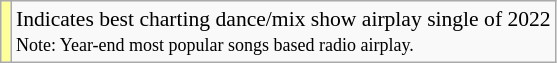<table class="wikitable" style="font-size:90%;">
<tr>
<td style="background-color:#FFFF99"></td>
<td>Indicates best charting dance/mix show airplay single of 2022  <br> <small>Note: Year-end most popular songs based radio airplay.</small></td>
</tr>
</table>
